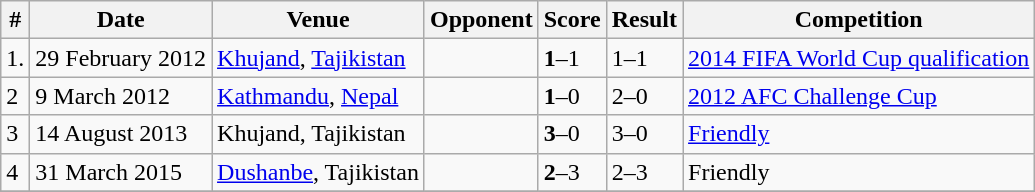<table class="wikitable">
<tr>
<th>#</th>
<th>Date</th>
<th>Venue</th>
<th>Opponent</th>
<th>Score</th>
<th>Result</th>
<th>Competition</th>
</tr>
<tr>
<td>1.</td>
<td>29 February 2012</td>
<td><a href='#'>Khujand</a>, <a href='#'>Tajikistan</a></td>
<td></td>
<td><strong>1</strong>–1</td>
<td>1–1</td>
<td><a href='#'>2014 FIFA World Cup qualification</a></td>
</tr>
<tr>
<td>2</td>
<td>9 March 2012</td>
<td><a href='#'>Kathmandu</a>, <a href='#'>Nepal</a></td>
<td></td>
<td><strong>1</strong>–0</td>
<td>2–0</td>
<td><a href='#'>2012 AFC Challenge Cup</a></td>
</tr>
<tr>
<td>3</td>
<td>14 August 2013</td>
<td>Khujand, Tajikistan</td>
<td></td>
<td><strong>3</strong>–0</td>
<td>3–0</td>
<td><a href='#'>Friendly</a></td>
</tr>
<tr>
<td>4</td>
<td>31 March 2015</td>
<td><a href='#'>Dushanbe</a>, Tajikistan</td>
<td></td>
<td><strong>2</strong>–3</td>
<td>2–3</td>
<td>Friendly</td>
</tr>
<tr>
</tr>
</table>
